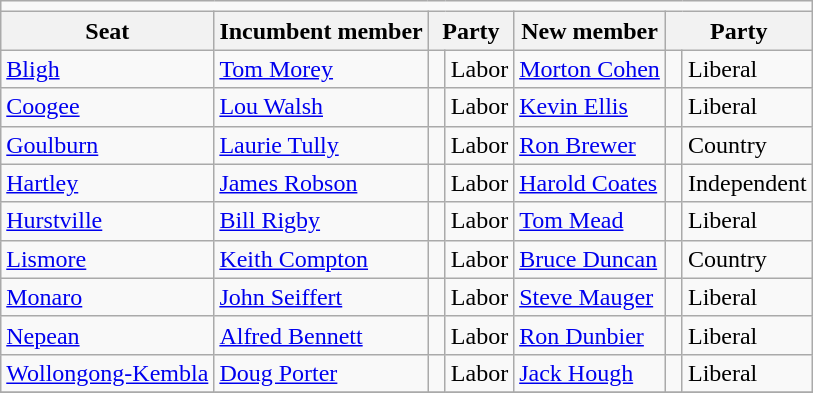<table class="wikitable">
<tr>
<td colspan=7></td>
</tr>
<tr>
<th>Seat</th>
<th>Incumbent member</th>
<th colspan=2>Party</th>
<th>New member</th>
<th colspan=2>Party</th>
</tr>
<tr>
<td><a href='#'>Bligh</a></td>
<td><a href='#'>Tom Morey</a></td>
<td> </td>
<td>Labor</td>
<td><a href='#'>Morton Cohen</a></td>
<td> </td>
<td>Liberal</td>
</tr>
<tr>
<td><a href='#'>Coogee</a></td>
<td><a href='#'>Lou Walsh</a></td>
<td> </td>
<td>Labor</td>
<td><a href='#'>Kevin Ellis</a></td>
<td> </td>
<td>Liberal</td>
</tr>
<tr>
<td><a href='#'>Goulburn</a></td>
<td><a href='#'>Laurie Tully</a></td>
<td> </td>
<td>Labor</td>
<td><a href='#'>Ron Brewer</a></td>
<td> </td>
<td>Country</td>
</tr>
<tr>
<td><a href='#'>Hartley</a></td>
<td><a href='#'>James Robson</a></td>
<td> </td>
<td>Labor</td>
<td><a href='#'>Harold Coates</a></td>
<td> </td>
<td>Independent</td>
</tr>
<tr>
<td><a href='#'>Hurstville</a></td>
<td><a href='#'>Bill Rigby</a></td>
<td> </td>
<td>Labor</td>
<td><a href='#'>Tom Mead</a></td>
<td> </td>
<td>Liberal</td>
</tr>
<tr>
<td><a href='#'>Lismore</a></td>
<td><a href='#'>Keith Compton</a></td>
<td> </td>
<td>Labor</td>
<td><a href='#'>Bruce Duncan</a></td>
<td> </td>
<td>Country</td>
</tr>
<tr>
<td><a href='#'>Monaro</a></td>
<td><a href='#'>John Seiffert</a></td>
<td> </td>
<td>Labor</td>
<td><a href='#'>Steve Mauger</a></td>
<td> </td>
<td>Liberal</td>
</tr>
<tr>
<td><a href='#'>Nepean</a></td>
<td><a href='#'>Alfred Bennett</a></td>
<td> </td>
<td>Labor</td>
<td><a href='#'>Ron Dunbier</a></td>
<td> </td>
<td>Liberal</td>
</tr>
<tr>
<td><a href='#'>Wollongong-Kembla</a></td>
<td><a href='#'>Doug Porter</a></td>
<td> </td>
<td>Labor</td>
<td><a href='#'>Jack Hough</a></td>
<td> </td>
<td>Liberal</td>
</tr>
<tr>
</tr>
</table>
